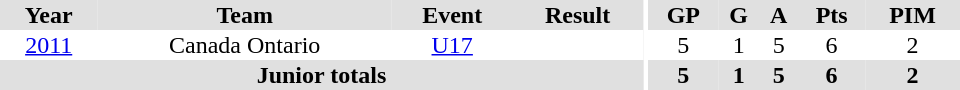<table border="0" cellpadding="1" cellspacing="0" ID="Table3" style="text-align:center; width:40em">
<tr bgcolor="#e0e0e0">
<th>Year</th>
<th>Team</th>
<th>Event</th>
<th>Result</th>
<th rowspan="99" bgcolor="#ffffff"></th>
<th>GP</th>
<th>G</th>
<th>A</th>
<th>Pts</th>
<th>PIM</th>
</tr>
<tr>
<td><a href='#'>2011</a></td>
<td>Canada Ontario</td>
<td><a href='#'>U17</a></td>
<td></td>
<td>5</td>
<td>1</td>
<td>5</td>
<td>6</td>
<td>2</td>
</tr>
<tr bgcolor="#e0e0e0">
<th colspan="4">Junior totals</th>
<th>5</th>
<th>1</th>
<th>5</th>
<th>6</th>
<th>2</th>
</tr>
</table>
